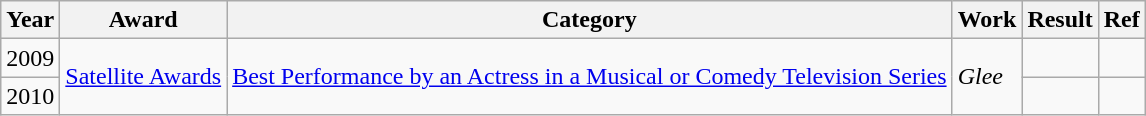<table class="wikitable">
<tr>
<th>Year</th>
<th>Award</th>
<th>Category</th>
<th>Work</th>
<th>Result</th>
<th>Ref</th>
</tr>
<tr>
<td>2009</td>
<td rowspan="2"><a href='#'>Satellite Awards</a></td>
<td rowspan="2"><a href='#'>Best Performance by an Actress in a Musical or Comedy Television Series</a></td>
<td rowspan="2"><em>Glee</em></td>
<td></td>
<td></td>
</tr>
<tr>
<td>2010</td>
<td></td>
<td></td>
</tr>
</table>
